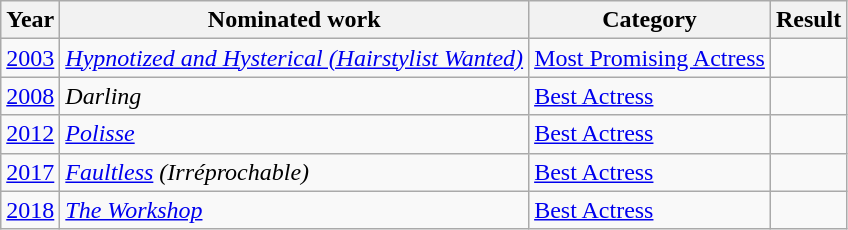<table class="wikitable sortable">
<tr>
<th>Year</th>
<th>Nominated work</th>
<th>Category</th>
<th>Result</th>
</tr>
<tr>
<td><a href='#'>2003</a></td>
<td><em><a href='#'>Hypnotized and Hysterical (Hairstylist Wanted)</a></em></td>
<td><a href='#'>Most Promising Actress</a></td>
<td></td>
</tr>
<tr>
<td><a href='#'>2008</a></td>
<td><em>Darling</em></td>
<td><a href='#'>Best Actress</a></td>
<td></td>
</tr>
<tr>
<td><a href='#'>2012</a></td>
<td><em><a href='#'>Polisse</a></em></td>
<td><a href='#'>Best Actress</a></td>
<td></td>
</tr>
<tr>
<td><a href='#'>2017</a></td>
<td><em><a href='#'>Faultless</a> (Irréprochable)</em></td>
<td><a href='#'>Best Actress</a></td>
<td></td>
</tr>
<tr>
<td><a href='#'>2018</a></td>
<td><em><a href='#'>The Workshop</a></em></td>
<td><a href='#'>Best Actress</a></td>
<td></td>
</tr>
</table>
